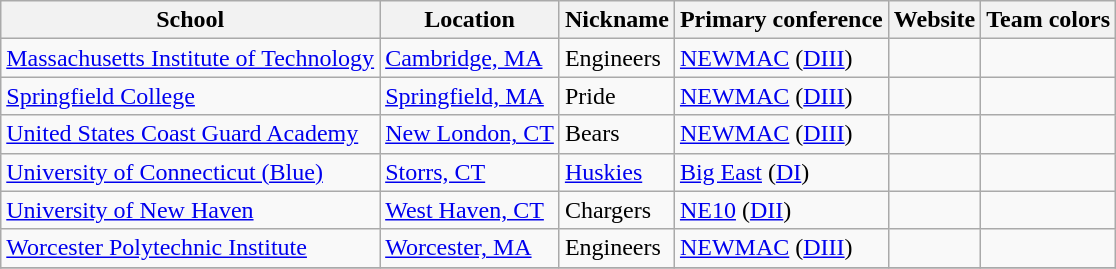<table class="wikitable sortable">
<tr>
<th>School</th>
<th>Location</th>
<th>Nickname</th>
<th>Primary conference</th>
<th>Website</th>
<th>Team colors</th>
</tr>
<tr>
<td><a href='#'>Massachusetts Institute of Technology</a></td>
<td><a href='#'>Cambridge, MA</a></td>
<td>Engineers</td>
<td><a href='#'>NEWMAC</a> (<a href='#'>DIII</a>)</td>
<td></td>
<td align=center> </td>
</tr>
<tr>
<td><a href='#'>Springfield College</a></td>
<td><a href='#'>Springfield, MA</a></td>
<td>Pride</td>
<td><a href='#'>NEWMAC</a> (<a href='#'>DIII</a>)</td>
<td></td>
<td align=center> </td>
</tr>
<tr>
<td><a href='#'>United States Coast Guard Academy</a></td>
<td><a href='#'>New London, CT</a></td>
<td>Bears</td>
<td><a href='#'>NEWMAC</a> (<a href='#'>DIII</a>)</td>
<td></td>
<td align=center> </td>
</tr>
<tr>
<td><a href='#'>University of Connecticut (Blue)</a></td>
<td><a href='#'>Storrs, CT</a></td>
<td><a href='#'>Huskies</a></td>
<td><a href='#'>Big East</a> (<a href='#'>DI</a>)</td>
<td></td>
<td align=center> </td>
</tr>
<tr>
<td><a href='#'>University of New Haven</a></td>
<td><a href='#'>West Haven, CT</a></td>
<td>Chargers</td>
<td><a href='#'>NE10</a> (<a href='#'>DII</a>)</td>
<td></td>
<td align=center> </td>
</tr>
<tr>
<td><a href='#'>Worcester Polytechnic Institute</a></td>
<td><a href='#'>Worcester, MA</a></td>
<td>Engineers</td>
<td><a href='#'>NEWMAC</a> (<a href='#'>DIII</a>)</td>
<td></td>
<td align=center> </td>
</tr>
<tr>
</tr>
</table>
